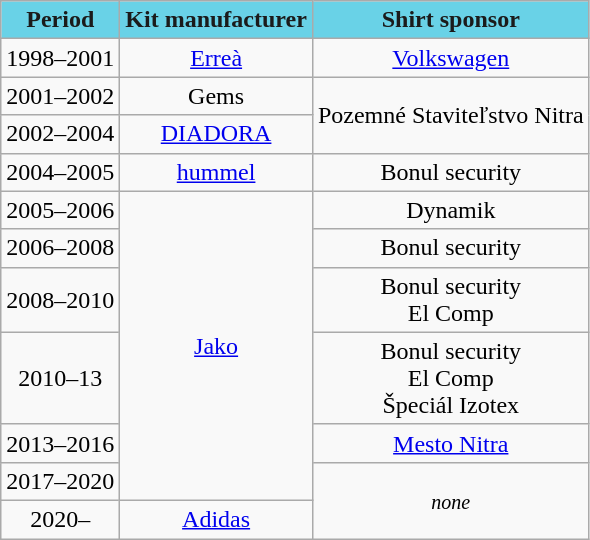<table class="wikitable" style="text-align:center;margin-left:1em">
<tr>
<th style="color:#1B1B1B; background:#69D2E7;">Period</th>
<th style="color:#1B1B1B; background:#69D2E7;">Kit manufacturer</th>
<th style="color:#1B1B1B; background:#69D2E7;">Shirt sponsor</th>
</tr>
<tr>
<td>1998–2001</td>
<td><a href='#'>Erreà</a></td>
<td><a href='#'>Volkswagen</a></td>
</tr>
<tr>
<td>2001–2002</td>
<td>Gems</td>
<td rowspan="2">Pozemné Staviteľstvo Nitra</td>
</tr>
<tr>
<td>2002–2004</td>
<td><a href='#'>DIADORA</a></td>
</tr>
<tr>
<td>2004–2005</td>
<td><a href='#'>hummel</a></td>
<td>Bonul security</td>
</tr>
<tr>
<td>2005–2006</td>
<td rowspan="6"><a href='#'>Jako</a></td>
<td>Dynamik</td>
</tr>
<tr>
<td>2006–2008</td>
<td>Bonul security</td>
</tr>
<tr>
<td>2008–2010</td>
<td>Bonul security <br> El Comp</td>
</tr>
<tr>
<td>2010–13</td>
<td>Bonul security <br> El Comp <br> Špeciál Izotex</td>
</tr>
<tr>
<td>2013–2016</td>
<td><a href='#'>Mesto Nitra</a></td>
</tr>
<tr>
<td>2017–2020</td>
<td rowspan="2"><small><em>none</em></small></td>
</tr>
<tr>
<td>2020–</td>
<td><a href='#'>Adidas</a></td>
</tr>
</table>
